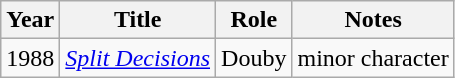<table class="wikitable">
<tr>
<th>Year</th>
<th>Title</th>
<th>Role</th>
<th>Notes</th>
</tr>
<tr>
<td>1988</td>
<td><em><a href='#'>Split Decisions</a></em></td>
<td>Douby</td>
<td>minor character</td>
</tr>
</table>
